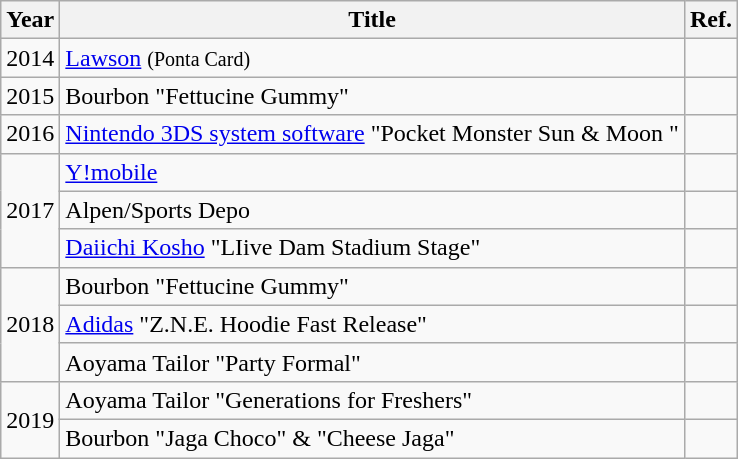<table class="wikitable">
<tr>
<th>Year</th>
<th>Title</th>
<th>Ref.</th>
</tr>
<tr>
<td>2014</td>
<td><a href='#'>Lawson</a> <small>(Ponta Card)</small></td>
<td></td>
</tr>
<tr>
<td>2015</td>
<td>Bourbon "Fettucine Gummy"</td>
<td></td>
</tr>
<tr>
<td>2016</td>
<td><a href='#'>Nintendo 3DS system software</a> "Pocket Monster Sun & Moon "</td>
<td></td>
</tr>
<tr>
<td rowspan="3">2017</td>
<td><a href='#'>Y!mobile</a></td>
<td></td>
</tr>
<tr>
<td>Alpen/Sports Depo</td>
<td></td>
</tr>
<tr>
<td><a href='#'>Daiichi Kosho</a> "LIive Dam Stadium Stage"</td>
<td></td>
</tr>
<tr>
<td rowspan="3">2018</td>
<td>Bourbon "Fettucine Gummy"</td>
<td></td>
</tr>
<tr>
<td><a href='#'>Adidas</a> "Z.N.E. Hoodie Fast Release"</td>
<td></td>
</tr>
<tr>
<td>Aoyama Tailor "Party Formal"</td>
<td></td>
</tr>
<tr>
<td rowspan="2">2019</td>
<td>Aoyama Tailor "Generations for Freshers"</td>
<td></td>
</tr>
<tr>
<td>Bourbon "Jaga Choco" & "Cheese Jaga"</td>
<td></td>
</tr>
</table>
